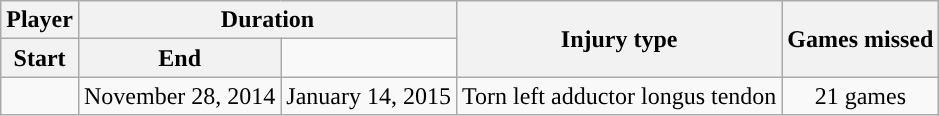<table class="wikitable sortable collapsible collapsed" style="text-align:center;">
<tr>
<th Kyle Lowry="2">Player</th>
<th colspan="2">Duration</th>
<th rowspan="2">Injury type</th>
<th rowspan="2">Games missed</th>
</tr>
<tr>
<th>Start</th>
<th>End<br></th>
</tr>
<tr>
<td></td>
<td>November 28, 2014</td>
<td>January 14, 2015</td>
<td>Torn left adductor longus tendon</td>
<td>21 games</td>
</tr>
</table>
